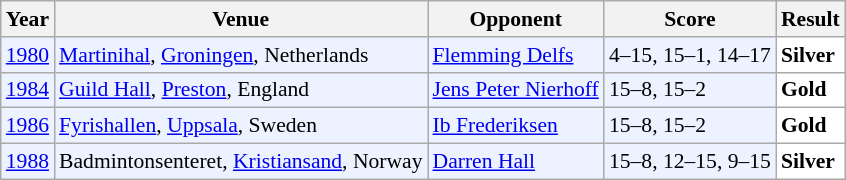<table class="sortable wikitable" style="font-size: 90%;">
<tr>
<th>Year</th>
<th>Venue</th>
<th>Opponent</th>
<th>Score</th>
<th>Result</th>
</tr>
<tr style="background:#ECF2FF">
<td align="center"><a href='#'>1980</a></td>
<td align="left"><a href='#'>Martinihal</a>, <a href='#'>Groningen</a>, Netherlands</td>
<td align="left"> <a href='#'>Flemming Delfs</a></td>
<td align="left">4–15, 15–1, 14–17</td>
<td style="text-align:left; background:white"> <strong>Silver</strong></td>
</tr>
<tr style="background:#ECF2FF">
<td align="center"><a href='#'>1984</a></td>
<td align="left"><a href='#'>Guild Hall</a>, <a href='#'>Preston</a>, England</td>
<td align="left"> <a href='#'>Jens Peter Nierhoff</a></td>
<td align="left">15–8, 15–2</td>
<td style="text-align:left; background:white"> <strong>Gold</strong></td>
</tr>
<tr style="background:#ECF2FF">
<td align="center"><a href='#'>1986</a></td>
<td align="left"><a href='#'>Fyrishallen</a>, <a href='#'>Uppsala</a>, Sweden</td>
<td align="left"> <a href='#'>Ib Frederiksen</a></td>
<td align="left">15–8, 15–2</td>
<td style="text-align:left; background:white"> <strong>Gold</strong></td>
</tr>
<tr style="background:#ECF2FF">
<td align="center"><a href='#'>1988</a></td>
<td align="left">Badmintonsenteret, <a href='#'>Kristiansand</a>, Norway</td>
<td align="left"> <a href='#'>Darren Hall</a></td>
<td align="left">15–8, 12–15, 9–15</td>
<td style="text-align:left; background:white"> <strong>Silver</strong></td>
</tr>
</table>
